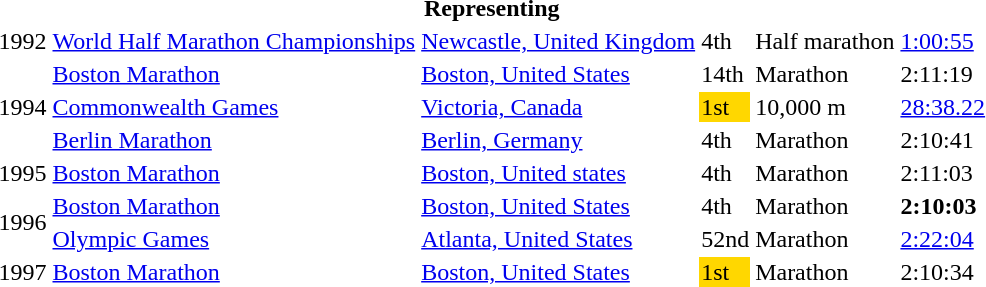<table>
<tr>
<th colspan="6">Representing </th>
</tr>
<tr>
<td>1992</td>
<td><a href='#'>World Half Marathon Championships</a></td>
<td><a href='#'>Newcastle, United Kingdom</a></td>
<td>4th</td>
<td>Half marathon</td>
<td><a href='#'>1:00:55</a></td>
</tr>
<tr>
<td rowspan=3>1994</td>
<td><a href='#'>Boston Marathon</a></td>
<td><a href='#'>Boston, United States</a></td>
<td>14th</td>
<td>Marathon</td>
<td>2:11:19</td>
</tr>
<tr>
<td><a href='#'>Commonwealth Games</a></td>
<td><a href='#'>Victoria, Canada</a></td>
<td bgcolor="gold">1st</td>
<td>10,000 m</td>
<td><a href='#'>28:38.22</a></td>
</tr>
<tr>
<td><a href='#'>Berlin Marathon</a></td>
<td><a href='#'>Berlin, Germany</a></td>
<td>4th</td>
<td>Marathon</td>
<td>2:10:41</td>
</tr>
<tr>
<td>1995</td>
<td><a href='#'>Boston Marathon</a></td>
<td><a href='#'>Boston, United states</a></td>
<td>4th</td>
<td>Marathon</td>
<td>2:11:03</td>
</tr>
<tr>
<td rowspan=2>1996</td>
<td><a href='#'>Boston Marathon</a></td>
<td><a href='#'>Boston, United States</a></td>
<td>4th</td>
<td>Marathon</td>
<td><strong>2:10:03</strong></td>
</tr>
<tr>
<td><a href='#'>Olympic Games</a></td>
<td><a href='#'>Atlanta, United States</a></td>
<td>52nd</td>
<td>Marathon</td>
<td><a href='#'>2:22:04</a></td>
</tr>
<tr>
<td>1997</td>
<td><a href='#'>Boston Marathon</a></td>
<td><a href='#'>Boston, United States</a></td>
<td bgcolor="gold">1st</td>
<td>Marathon</td>
<td>2:10:34</td>
</tr>
</table>
